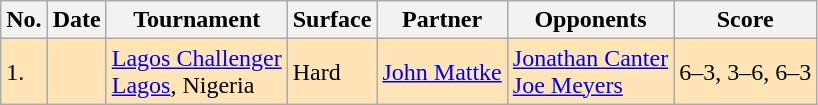<table class="sortable wikitable">
<tr>
<th>No.</th>
<th>Date</th>
<th>Tournament</th>
<th>Surface</th>
<th>Partner</th>
<th>Opponents</th>
<th class="unsortable">Score</th>
</tr>
<tr style="background:moccasin;">
<td>1.</td>
<td></td>
<td><a href='#'>Lagos Challenger</a><br><a href='#'>Lagos</a>, Nigeria</td>
<td>Hard</td>
<td> <a href='#'>John Mattke</a></td>
<td> <a href='#'>Jonathan Canter</a> <br>  <a href='#'>Joe Meyers</a></td>
<td>6–3, 3–6, 6–3</td>
</tr>
</table>
